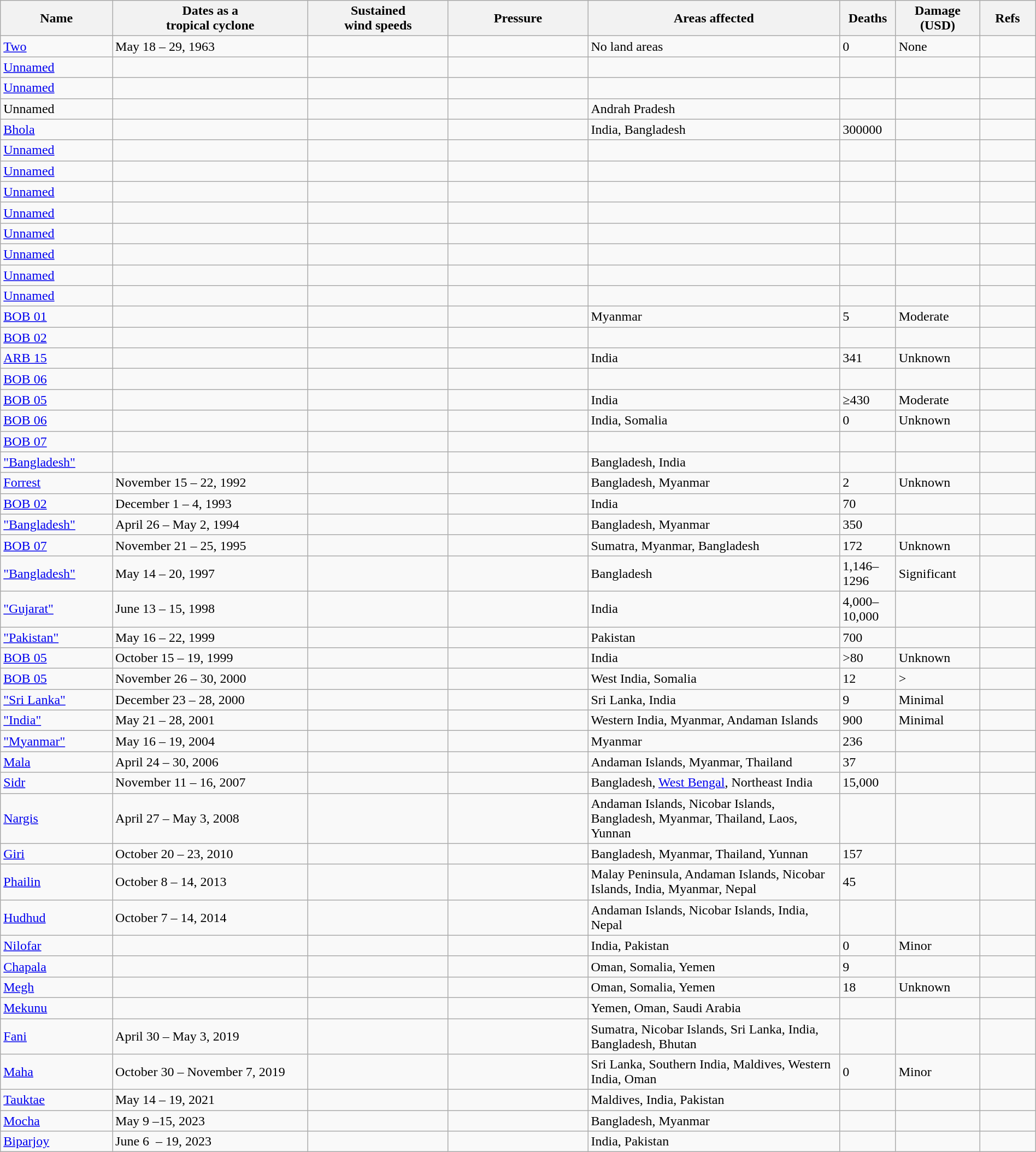<table class="wikitable sortable" width="100%">
<tr>
<th scope="col" width="10%">Name</th>
<th scope="col" width="17.5%">Dates as a<br>tropical cyclone</th>
<th scope="col" width="12.5%">Sustained<br>wind speeds</th>
<th scope="col" width="12.5%">Pressure</th>
<th scope="col" width="22.5%" class="unsortable">Areas affected</th>
<th scope="col" width="5%">Deaths</th>
<th scope="col" width="7.5%">Damage<br>(USD)</th>
<th scope="col" width="5%" class="unsortable">Refs</th>
</tr>
<tr>
<td><a href='#'>Two</a></td>
<td>May 18 – 29, 1963</td>
<td></td>
<td></td>
<td>No land areas</td>
<td>0</td>
<td>None</td>
<td></td>
</tr>
<tr>
<td><a href='#'>Unnamed</a></td>
<td></td>
<td></td>
<td></td>
<td></td>
<td></td>
<td></td>
<td></td>
</tr>
<tr>
<td><a href='#'>Unnamed</a></td>
<td></td>
<td></td>
<td></td>
<td></td>
<td></td>
<td></td>
<td></td>
</tr>
<tr>
<td>Unnamed</td>
<td></td>
<td></td>
<td></td>
<td>Andrah Pradesh</td>
<td></td>
<td></td>
<td></td>
</tr>
<tr>
<td><a href='#'>Bhola</a></td>
<td></td>
<td></td>
<td></td>
<td>India, Bangladesh</td>
<td>300000</td>
<td></td>
<td></td>
</tr>
<tr>
<td><a href='#'>Unnamed</a></td>
<td></td>
<td></td>
<td></td>
<td></td>
<td></td>
<td></td>
<td></td>
</tr>
<tr>
<td><a href='#'>Unnamed</a></td>
<td></td>
<td></td>
<td></td>
<td></td>
<td></td>
<td></td>
<td></td>
</tr>
<tr>
<td><a href='#'>Unnamed</a></td>
<td></td>
<td></td>
<td></td>
<td></td>
<td></td>
<td></td>
<td></td>
</tr>
<tr>
<td><a href='#'>Unnamed</a></td>
<td></td>
<td></td>
<td></td>
<td></td>
<td></td>
<td></td>
<td></td>
</tr>
<tr>
<td><a href='#'>Unnamed</a></td>
<td></td>
<td></td>
<td></td>
<td></td>
<td></td>
<td></td>
<td></td>
</tr>
<tr>
<td><a href='#'>Unnamed</a></td>
<td></td>
<td></td>
<td></td>
<td></td>
<td></td>
<td></td>
<td></td>
</tr>
<tr>
<td><a href='#'>Unnamed</a></td>
<td></td>
<td></td>
<td></td>
<td></td>
<td></td>
<td></td>
<td></td>
</tr>
<tr>
<td><a href='#'>Unnamed</a></td>
<td></td>
<td></td>
<td></td>
<td></td>
<td></td>
<td></td>
<td></td>
</tr>
<tr>
<td><a href='#'>BOB 01</a></td>
<td></td>
<td></td>
<td></td>
<td>Myanmar</td>
<td>5</td>
<td>Moderate</td>
<td></td>
</tr>
<tr>
<td><a href='#'>BOB 02</a></td>
<td></td>
<td></td>
<td></td>
<td></td>
<td></td>
<td></td>
<td></td>
</tr>
<tr>
<td><a href='#'>ARB 15</a></td>
<td></td>
<td></td>
<td></td>
<td>India</td>
<td>341</td>
<td>Unknown</td>
<td></td>
</tr>
<tr>
<td><a href='#'>BOB 06</a></td>
<td></td>
<td></td>
<td></td>
<td></td>
<td></td>
<td></td>
<td></td>
</tr>
<tr>
<td><a href='#'>BOB 05</a></td>
<td></td>
<td></td>
<td></td>
<td>India</td>
<td>≥430</td>
<td>Moderate</td>
<td></td>
</tr>
<tr>
<td><a href='#'>BOB 06</a></td>
<td></td>
<td></td>
<td></td>
<td>India, Somalia</td>
<td>0</td>
<td>Unknown</td>
<td></td>
</tr>
<tr>
<td><a href='#'>BOB 07</a></td>
<td></td>
<td></td>
<td></td>
<td></td>
<td></td>
<td></td>
<td></td>
</tr>
<tr>
<td><a href='#'>"Bangladesh"</a></td>
<td></td>
<td></td>
<td></td>
<td>Bangladesh,  India</td>
<td></td>
<td></td>
<td></td>
</tr>
<tr>
<td><a href='#'>Forrest</a></td>
<td>November 15 – 22, 1992</td>
<td></td>
<td></td>
<td>Bangladesh, Myanmar</td>
<td>2</td>
<td>Unknown</td>
<td></td>
</tr>
<tr>
<td><a href='#'>BOB 02</a></td>
<td>December 1 – 4, 1993</td>
<td></td>
<td></td>
<td>India</td>
<td>70</td>
<td></td>
<td></td>
</tr>
<tr>
<td><a href='#'>"Bangladesh"</a></td>
<td>April 26 – May 2, 1994</td>
<td></td>
<td></td>
<td>Bangladesh, Myanmar</td>
<td>350</td>
<td></td>
<td></td>
</tr>
<tr>
<td><a href='#'>BOB 07</a></td>
<td>November 21 – 25, 1995</td>
<td></td>
<td></td>
<td>Sumatra, Myanmar, Bangladesh</td>
<td>172</td>
<td>Unknown</td>
<td></td>
</tr>
<tr>
<td><a href='#'>"Bangladesh"</a></td>
<td>May 14 – 20, 1997</td>
<td></td>
<td></td>
<td>Bangladesh</td>
<td>1,146–1296</td>
<td>Significant</td>
<td></td>
</tr>
<tr>
<td><a href='#'>"Gujarat"</a></td>
<td>June 13 – 15, 1998</td>
<td></td>
<td></td>
<td>India</td>
<td>4,000–10,000</td>
<td></td>
<td></td>
</tr>
<tr>
<td><a href='#'>"Pakistan"</a></td>
<td>May 16 – 22, 1999</td>
<td></td>
<td></td>
<td>Pakistan</td>
<td>700</td>
<td></td>
<td></td>
</tr>
<tr>
<td><a href='#'>BOB 05</a></td>
<td>October 15 – 19, 1999</td>
<td></td>
<td></td>
<td>India</td>
<td>>80</td>
<td>Unknown</td>
<td></td>
</tr>
<tr>
<td><a href='#'>BOB 05</a></td>
<td>November 26 – 30, 2000</td>
<td></td>
<td></td>
<td>West India, Somalia</td>
<td>12</td>
<td>></td>
<td></td>
</tr>
<tr>
<td><a href='#'>"Sri Lanka"</a></td>
<td>December 23 – 28, 2000</td>
<td></td>
<td></td>
<td>Sri Lanka, India</td>
<td>9</td>
<td>Minimal</td>
<td></td>
</tr>
<tr>
<td><a href='#'>"India"</a></td>
<td>May 21 – 28, 2001</td>
<td></td>
<td></td>
<td>Western India, Myanmar, Andaman Islands</td>
<td>900</td>
<td>Minimal</td>
<td></td>
</tr>
<tr>
<td><a href='#'>"Myanmar"</a></td>
<td>May 16 – 19, 2004</td>
<td></td>
<td></td>
<td>Myanmar</td>
<td>236</td>
<td></td>
<td></td>
</tr>
<tr>
<td><a href='#'>Mala</a></td>
<td>April 24 – 30, 2006</td>
<td></td>
<td></td>
<td>Andaman Islands, Myanmar, Thailand</td>
<td>37</td>
<td></td>
<td></td>
</tr>
<tr>
<td><a href='#'>Sidr</a></td>
<td>November 11 – 16, 2007</td>
<td></td>
<td></td>
<td>Bangladesh, <a href='#'>West Bengal</a>, Northeast India</td>
<td>15,000</td>
<td></td>
<td></td>
</tr>
<tr>
<td><a href='#'>Nargis</a></td>
<td>April 27 – May 3, 2008</td>
<td></td>
<td></td>
<td>Andaman Islands, Nicobar Islands, Bangladesh, Myanmar, Thailand, Laos, Yunnan</td>
<td></td>
<td></td>
<td></td>
</tr>
<tr>
<td><a href='#'>Giri</a></td>
<td>October 20 – 23, 2010</td>
<td></td>
<td></td>
<td>Bangladesh, Myanmar, Thailand, Yunnan</td>
<td>157</td>
<td></td>
<td></td>
</tr>
<tr>
<td><a href='#'>Phailin</a></td>
<td>October 8 – 14, 2013</td>
<td></td>
<td></td>
<td>Malay Peninsula, Andaman Islands, Nicobar Islands, India, Myanmar, Nepal</td>
<td>45</td>
<td></td>
<td></td>
</tr>
<tr>
<td><a href='#'>Hudhud</a></td>
<td>October 7 – 14, 2014</td>
<td></td>
<td></td>
<td>Andaman Islands, Nicobar Islands, India, Nepal</td>
<td></td>
<td></td>
<td></td>
</tr>
<tr>
<td><a href='#'>Nilofar</a></td>
<td></td>
<td></td>
<td></td>
<td>India, Pakistan</td>
<td>0</td>
<td>Minor</td>
<td></td>
</tr>
<tr>
<td><a href='#'>Chapala</a></td>
<td></td>
<td></td>
<td></td>
<td>Oman, Somalia, Yemen</td>
<td>9</td>
<td></td>
<td></td>
</tr>
<tr>
<td><a href='#'>Megh</a></td>
<td></td>
<td></td>
<td></td>
<td>Oman, Somalia, Yemen</td>
<td>18</td>
<td>Unknown</td>
<td></td>
</tr>
<tr>
<td><a href='#'>Mekunu</a></td>
<td></td>
<td></td>
<td></td>
<td>Yemen, Oman, Saudi Arabia</td>
<td></td>
<td></td>
<td></td>
</tr>
<tr>
<td><a href='#'>Fani</a></td>
<td>April 30 – May 3, 2019</td>
<td></td>
<td></td>
<td>Sumatra, Nicobar Islands, Sri Lanka, India, Bangladesh, Bhutan</td>
<td></td>
<td></td>
<td></td>
</tr>
<tr>
<td {{sort><a href='#'>Maha</a></td>
<td>October 30 – November 7, 2019</td>
<td></td>
<td></td>
<td>Sri Lanka, Southern India, Maldives, Western India, Oman</td>
<td>0</td>
<td>Minor</td>
<td></td>
</tr>
<tr>
<td><a href='#'>Tauktae</a></td>
<td>May 14 – 19, 2021</td>
<td></td>
<td></td>
<td>Maldives, India, Pakistan</td>
<td></td>
<td></td>
<td></td>
</tr>
<tr>
<td><a href='#'>Mocha</a></td>
<td>May 9 –15, 2023</td>
<td></td>
<td></td>
<td>Bangladesh, Myanmar</td>
<td></td>
<td></td>
<td></td>
</tr>
<tr>
<td><a href='#'>Biparjoy</a></td>
<td>June 6  – 19, 2023</td>
<td></td>
<td></td>
<td>India, Pakistan</td>
<td></td>
<td></td>
<td></td>
</tr>
</table>
